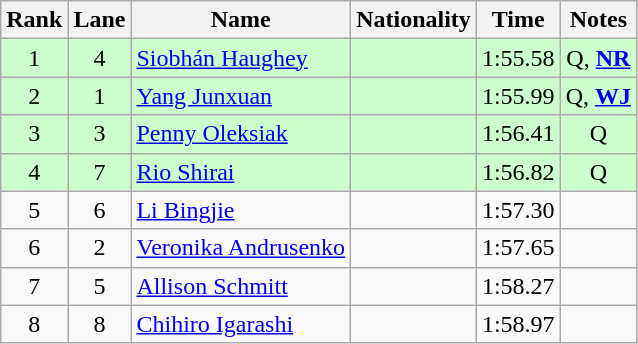<table class="wikitable sortable" style="text-align:center">
<tr>
<th>Rank</th>
<th>Lane</th>
<th>Name</th>
<th>Nationality</th>
<th>Time</th>
<th>Notes</th>
</tr>
<tr bgcolor=ccffcc>
<td>1</td>
<td>4</td>
<td align=left><a href='#'>Siobhán Haughey</a></td>
<td align=left></td>
<td>1:55.58</td>
<td>Q, <strong><a href='#'>NR</a></strong></td>
</tr>
<tr bgcolor=ccffcc>
<td>2</td>
<td>1</td>
<td align=left><a href='#'>Yang Junxuan</a></td>
<td align=left></td>
<td>1:55.99</td>
<td>Q, <strong><a href='#'>WJ</a></strong></td>
</tr>
<tr bgcolor=ccffcc>
<td>3</td>
<td>3</td>
<td align=left><a href='#'>Penny Oleksiak</a></td>
<td align=left></td>
<td>1:56.41</td>
<td>Q</td>
</tr>
<tr bgcolor=ccffcc>
<td>4</td>
<td>7</td>
<td align=left><a href='#'>Rio Shirai</a></td>
<td align=left></td>
<td>1:56.82</td>
<td>Q</td>
</tr>
<tr>
<td>5</td>
<td>6</td>
<td align=left><a href='#'>Li Bingjie</a></td>
<td align=left></td>
<td>1:57.30</td>
<td></td>
</tr>
<tr>
<td>6</td>
<td>2</td>
<td align=left><a href='#'>Veronika Andrusenko</a></td>
<td align=left></td>
<td>1:57.65</td>
<td></td>
</tr>
<tr>
<td>7</td>
<td>5</td>
<td align=left><a href='#'>Allison Schmitt</a></td>
<td align=left></td>
<td>1:58.27</td>
<td></td>
</tr>
<tr>
<td>8</td>
<td>8</td>
<td align=left><a href='#'>Chihiro Igarashi</a></td>
<td align=left></td>
<td>1:58.97</td>
<td></td>
</tr>
</table>
